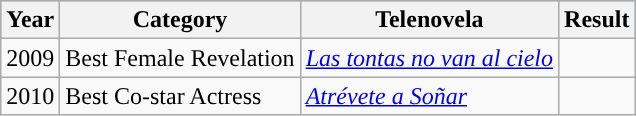<table class="wikitable">
<tr style="background:#b0c4de;">
<th>Year</th>
<th>Category</th>
<th>Telenovela</th>
<th>Result</th>
</tr>
<tr>
<td>2009</td>
<td>Best Female Revelation</td>
<td><em><a href='#'>Las tontas no van al cielo</a></em></td>
<td></td>
</tr>
<tr>
<td>2010</td>
<td>Best Co-star Actress</td>
<td><em><a href='#'>Atrévete a Soñar</a></em></td>
<td></td>
</tr>
</table>
